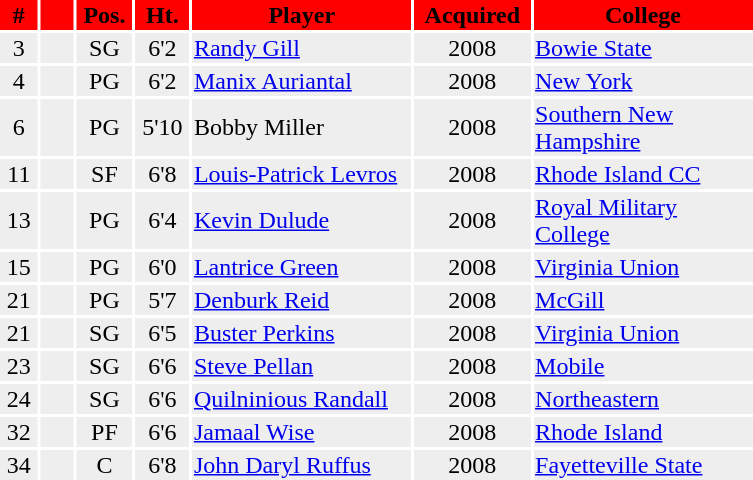<table width=40%>
<tr bgcolor="#FF0000">
<th width=3%><span>#</span></th>
<td width=3%></td>
<th width=3%><span>Pos.</span></th>
<th width=3%><span>Ht.</span></th>
<th width=20%><span>Player</span></th>
<th width=5%><span>Acquired</span></th>
<th width=20%><span>College</span></th>
</tr>
<tr bgcolor="#eeeeee">
<td align=center>3</td>
<td align=center></td>
<td align=center>SG</td>
<td align=center>6'2</td>
<td><a href='#'>Randy Gill</a></td>
<td align=center>2008</td>
<td><a href='#'>Bowie State</a></td>
</tr>
<tr bgcolor="#eeeeee">
<td align=center>4</td>
<td align=center></td>
<td align=center>PG</td>
<td align=center>6'2</td>
<td><a href='#'>Manix Auriantal</a></td>
<td align=center>2008</td>
<td><a href='#'>New York</a></td>
</tr>
<tr bgcolor="#eeeeee">
<td align=center>6</td>
<td align=center></td>
<td align=center>PG</td>
<td align=center>5'10</td>
<td>Bobby Miller</td>
<td align=center>2008</td>
<td><a href='#'>Southern New Hampshire</a></td>
</tr>
<tr bgcolor="#eeeeee">
<td align=center>11</td>
<td align=center></td>
<td align=center>SF</td>
<td align=center>6'8</td>
<td><a href='#'>Louis-Patrick Levros</a></td>
<td align=center>2008</td>
<td><a href='#'>Rhode Island CC</a></td>
</tr>
<tr bgcolor="#eeeeee">
<td align=center>13</td>
<td align=center></td>
<td align=center>PG</td>
<td align=center>6'4</td>
<td><a href='#'>Kevin Dulude</a></td>
<td align=center>2008</td>
<td><a href='#'>Royal Military College</a></td>
</tr>
<tr bgcolor="#eeeeee">
<td align=center>15</td>
<td align=center></td>
<td align=center>PG</td>
<td align=center>6'0</td>
<td><a href='#'>Lantrice Green</a></td>
<td align=center>2008</td>
<td><a href='#'>Virginia Union</a></td>
</tr>
<tr bgcolor="#eeeeee">
<td align=center>21</td>
<td align=center></td>
<td align=center>PG</td>
<td align=center>5'7</td>
<td><a href='#'>Denburk Reid</a></td>
<td align=center>2008</td>
<td><a href='#'>McGill</a></td>
</tr>
<tr bgcolor="#eeeeee">
<td align=center>21</td>
<td align=center></td>
<td align=center>SG</td>
<td align=center>6'5</td>
<td><a href='#'>Buster Perkins</a></td>
<td align=center>2008</td>
<td><a href='#'>Virginia Union</a></td>
</tr>
<tr bgcolor="#eeeeee">
<td align=center>23</td>
<td align=center></td>
<td align=center>SG</td>
<td align=center>6'6</td>
<td><a href='#'>Steve Pellan</a></td>
<td align=center>2008</td>
<td><a href='#'>Mobile</a></td>
</tr>
<tr bgcolor="#eeeeee">
<td align=center>24</td>
<td align=center></td>
<td align=center>SG</td>
<td align=center>6'6</td>
<td><a href='#'>Quilninious Randall</a></td>
<td align=center>2008</td>
<td><a href='#'>Northeastern</a></td>
</tr>
<tr bgcolor="#eeeeee">
<td align=center>32</td>
<td align=center></td>
<td align=center>PF</td>
<td align=center>6'6</td>
<td><a href='#'>Jamaal Wise</a></td>
<td align=center>2008</td>
<td><a href='#'>Rhode Island</a></td>
</tr>
<tr bgcolor="#eeeeee">
<td align=center>34</td>
<td align=center></td>
<td align=center>C</td>
<td align=center>6'8</td>
<td><a href='#'>John Daryl Ruffus</a></td>
<td align=center>2008</td>
<td><a href='#'>Fayetteville State</a></td>
</tr>
</table>
